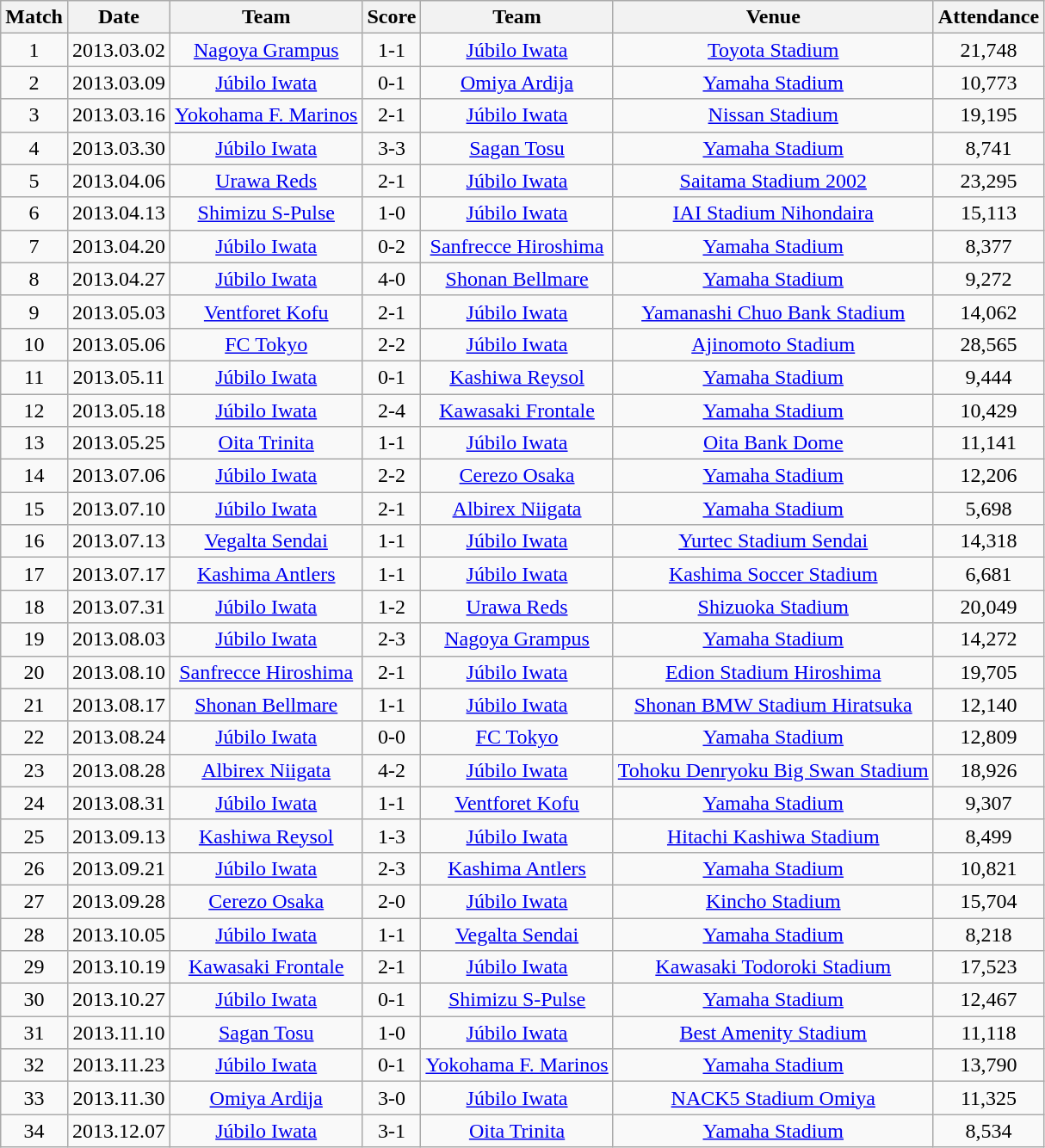<table class="wikitable" style="text-align:center;">
<tr>
<th>Match</th>
<th>Date</th>
<th>Team</th>
<th>Score</th>
<th>Team</th>
<th>Venue</th>
<th>Attendance</th>
</tr>
<tr>
<td>1</td>
<td>2013.03.02</td>
<td><a href='#'>Nagoya Grampus</a></td>
<td>1-1</td>
<td><a href='#'>Júbilo Iwata</a></td>
<td><a href='#'>Toyota Stadium</a></td>
<td>21,748</td>
</tr>
<tr>
<td>2</td>
<td>2013.03.09</td>
<td><a href='#'>Júbilo Iwata</a></td>
<td>0-1</td>
<td><a href='#'>Omiya Ardija</a></td>
<td><a href='#'>Yamaha Stadium</a></td>
<td>10,773</td>
</tr>
<tr>
<td>3</td>
<td>2013.03.16</td>
<td><a href='#'>Yokohama F. Marinos</a></td>
<td>2-1</td>
<td><a href='#'>Júbilo Iwata</a></td>
<td><a href='#'>Nissan Stadium</a></td>
<td>19,195</td>
</tr>
<tr>
<td>4</td>
<td>2013.03.30</td>
<td><a href='#'>Júbilo Iwata</a></td>
<td>3-3</td>
<td><a href='#'>Sagan Tosu</a></td>
<td><a href='#'>Yamaha Stadium</a></td>
<td>8,741</td>
</tr>
<tr>
<td>5</td>
<td>2013.04.06</td>
<td><a href='#'>Urawa Reds</a></td>
<td>2-1</td>
<td><a href='#'>Júbilo Iwata</a></td>
<td><a href='#'>Saitama Stadium 2002</a></td>
<td>23,295</td>
</tr>
<tr>
<td>6</td>
<td>2013.04.13</td>
<td><a href='#'>Shimizu S-Pulse</a></td>
<td>1-0</td>
<td><a href='#'>Júbilo Iwata</a></td>
<td><a href='#'>IAI Stadium Nihondaira</a></td>
<td>15,113</td>
</tr>
<tr>
<td>7</td>
<td>2013.04.20</td>
<td><a href='#'>Júbilo Iwata</a></td>
<td>0-2</td>
<td><a href='#'>Sanfrecce Hiroshima</a></td>
<td><a href='#'>Yamaha Stadium</a></td>
<td>8,377</td>
</tr>
<tr>
<td>8</td>
<td>2013.04.27</td>
<td><a href='#'>Júbilo Iwata</a></td>
<td>4-0</td>
<td><a href='#'>Shonan Bellmare</a></td>
<td><a href='#'>Yamaha Stadium</a></td>
<td>9,272</td>
</tr>
<tr>
<td>9</td>
<td>2013.05.03</td>
<td><a href='#'>Ventforet Kofu</a></td>
<td>2-1</td>
<td><a href='#'>Júbilo Iwata</a></td>
<td><a href='#'>Yamanashi Chuo Bank Stadium</a></td>
<td>14,062</td>
</tr>
<tr>
<td>10</td>
<td>2013.05.06</td>
<td><a href='#'>FC Tokyo</a></td>
<td>2-2</td>
<td><a href='#'>Júbilo Iwata</a></td>
<td><a href='#'>Ajinomoto Stadium</a></td>
<td>28,565</td>
</tr>
<tr>
<td>11</td>
<td>2013.05.11</td>
<td><a href='#'>Júbilo Iwata</a></td>
<td>0-1</td>
<td><a href='#'>Kashiwa Reysol</a></td>
<td><a href='#'>Yamaha Stadium</a></td>
<td>9,444</td>
</tr>
<tr>
<td>12</td>
<td>2013.05.18</td>
<td><a href='#'>Júbilo Iwata</a></td>
<td>2-4</td>
<td><a href='#'>Kawasaki Frontale</a></td>
<td><a href='#'>Yamaha Stadium</a></td>
<td>10,429</td>
</tr>
<tr>
<td>13</td>
<td>2013.05.25</td>
<td><a href='#'>Oita Trinita</a></td>
<td>1-1</td>
<td><a href='#'>Júbilo Iwata</a></td>
<td><a href='#'>Oita Bank Dome</a></td>
<td>11,141</td>
</tr>
<tr>
<td>14</td>
<td>2013.07.06</td>
<td><a href='#'>Júbilo Iwata</a></td>
<td>2-2</td>
<td><a href='#'>Cerezo Osaka</a></td>
<td><a href='#'>Yamaha Stadium</a></td>
<td>12,206</td>
</tr>
<tr>
<td>15</td>
<td>2013.07.10</td>
<td><a href='#'>Júbilo Iwata</a></td>
<td>2-1</td>
<td><a href='#'>Albirex Niigata</a></td>
<td><a href='#'>Yamaha Stadium</a></td>
<td>5,698</td>
</tr>
<tr>
<td>16</td>
<td>2013.07.13</td>
<td><a href='#'>Vegalta Sendai</a></td>
<td>1-1</td>
<td><a href='#'>Júbilo Iwata</a></td>
<td><a href='#'>Yurtec Stadium Sendai</a></td>
<td>14,318</td>
</tr>
<tr>
<td>17</td>
<td>2013.07.17</td>
<td><a href='#'>Kashima Antlers</a></td>
<td>1-1</td>
<td><a href='#'>Júbilo Iwata</a></td>
<td><a href='#'>Kashima Soccer Stadium</a></td>
<td>6,681</td>
</tr>
<tr>
<td>18</td>
<td>2013.07.31</td>
<td><a href='#'>Júbilo Iwata</a></td>
<td>1-2</td>
<td><a href='#'>Urawa Reds</a></td>
<td><a href='#'>Shizuoka Stadium</a></td>
<td>20,049</td>
</tr>
<tr>
<td>19</td>
<td>2013.08.03</td>
<td><a href='#'>Júbilo Iwata</a></td>
<td>2-3</td>
<td><a href='#'>Nagoya Grampus</a></td>
<td><a href='#'>Yamaha Stadium</a></td>
<td>14,272</td>
</tr>
<tr>
<td>20</td>
<td>2013.08.10</td>
<td><a href='#'>Sanfrecce Hiroshima</a></td>
<td>2-1</td>
<td><a href='#'>Júbilo Iwata</a></td>
<td><a href='#'>Edion Stadium Hiroshima</a></td>
<td>19,705</td>
</tr>
<tr>
<td>21</td>
<td>2013.08.17</td>
<td><a href='#'>Shonan Bellmare</a></td>
<td>1-1</td>
<td><a href='#'>Júbilo Iwata</a></td>
<td><a href='#'>Shonan BMW Stadium Hiratsuka</a></td>
<td>12,140</td>
</tr>
<tr>
<td>22</td>
<td>2013.08.24</td>
<td><a href='#'>Júbilo Iwata</a></td>
<td>0-0</td>
<td><a href='#'>FC Tokyo</a></td>
<td><a href='#'>Yamaha Stadium</a></td>
<td>12,809</td>
</tr>
<tr>
<td>23</td>
<td>2013.08.28</td>
<td><a href='#'>Albirex Niigata</a></td>
<td>4-2</td>
<td><a href='#'>Júbilo Iwata</a></td>
<td><a href='#'>Tohoku Denryoku Big Swan Stadium</a></td>
<td>18,926</td>
</tr>
<tr>
<td>24</td>
<td>2013.08.31</td>
<td><a href='#'>Júbilo Iwata</a></td>
<td>1-1</td>
<td><a href='#'>Ventforet Kofu</a></td>
<td><a href='#'>Yamaha Stadium</a></td>
<td>9,307</td>
</tr>
<tr>
<td>25</td>
<td>2013.09.13</td>
<td><a href='#'>Kashiwa Reysol</a></td>
<td>1-3</td>
<td><a href='#'>Júbilo Iwata</a></td>
<td><a href='#'>Hitachi Kashiwa Stadium</a></td>
<td>8,499</td>
</tr>
<tr>
<td>26</td>
<td>2013.09.21</td>
<td><a href='#'>Júbilo Iwata</a></td>
<td>2-3</td>
<td><a href='#'>Kashima Antlers</a></td>
<td><a href='#'>Yamaha Stadium</a></td>
<td>10,821</td>
</tr>
<tr>
<td>27</td>
<td>2013.09.28</td>
<td><a href='#'>Cerezo Osaka</a></td>
<td>2-0</td>
<td><a href='#'>Júbilo Iwata</a></td>
<td><a href='#'>Kincho Stadium</a></td>
<td>15,704</td>
</tr>
<tr>
<td>28</td>
<td>2013.10.05</td>
<td><a href='#'>Júbilo Iwata</a></td>
<td>1-1</td>
<td><a href='#'>Vegalta Sendai</a></td>
<td><a href='#'>Yamaha Stadium</a></td>
<td>8,218</td>
</tr>
<tr>
<td>29</td>
<td>2013.10.19</td>
<td><a href='#'>Kawasaki Frontale</a></td>
<td>2-1</td>
<td><a href='#'>Júbilo Iwata</a></td>
<td><a href='#'>Kawasaki Todoroki Stadium</a></td>
<td>17,523</td>
</tr>
<tr>
<td>30</td>
<td>2013.10.27</td>
<td><a href='#'>Júbilo Iwata</a></td>
<td>0-1</td>
<td><a href='#'>Shimizu S-Pulse</a></td>
<td><a href='#'>Yamaha Stadium</a></td>
<td>12,467</td>
</tr>
<tr>
<td>31</td>
<td>2013.11.10</td>
<td><a href='#'>Sagan Tosu</a></td>
<td>1-0</td>
<td><a href='#'>Júbilo Iwata</a></td>
<td><a href='#'>Best Amenity Stadium</a></td>
<td>11,118</td>
</tr>
<tr>
<td>32</td>
<td>2013.11.23</td>
<td><a href='#'>Júbilo Iwata</a></td>
<td>0-1</td>
<td><a href='#'>Yokohama F. Marinos</a></td>
<td><a href='#'>Yamaha Stadium</a></td>
<td>13,790</td>
</tr>
<tr>
<td>33</td>
<td>2013.11.30</td>
<td><a href='#'>Omiya Ardija</a></td>
<td>3-0</td>
<td><a href='#'>Júbilo Iwata</a></td>
<td><a href='#'>NACK5 Stadium Omiya</a></td>
<td>11,325</td>
</tr>
<tr>
<td>34</td>
<td>2013.12.07</td>
<td><a href='#'>Júbilo Iwata</a></td>
<td>3-1</td>
<td><a href='#'>Oita Trinita</a></td>
<td><a href='#'>Yamaha Stadium</a></td>
<td>8,534</td>
</tr>
</table>
